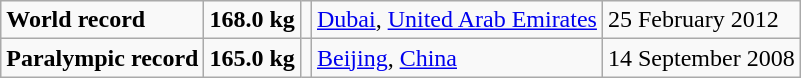<table class="wikitable">
<tr>
<td><strong>World record</strong></td>
<td><strong>168.0 kg</strong></td>
<td></td>
<td><a href='#'>Dubai</a>, <a href='#'>United Arab Emirates</a></td>
<td>25 February 2012</td>
</tr>
<tr>
<td><strong>Paralympic record</strong></td>
<td><strong>165.0 kg</strong></td>
<td></td>
<td><a href='#'>Beijing</a>, <a href='#'>China</a></td>
<td>14 September 2008</td>
</tr>
</table>
